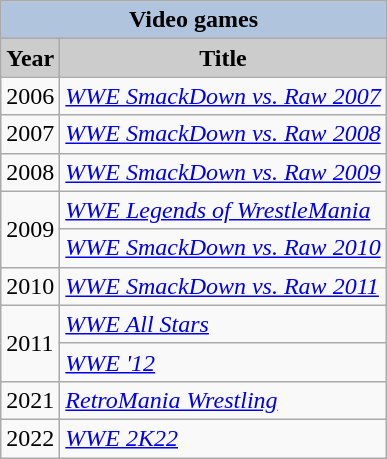<table class="wikitable">
<tr style="text-align:center;">
<th colspan="2" style="background:#B0C4DE;">Video games</th>
</tr>
<tr style="text-align:center;">
<th style="background:#ccc;">Year</th>
<th style="background:#ccc;">Title</th>
</tr>
<tr>
<td>2006</td>
<td><em><a href='#'>WWE SmackDown vs. Raw 2007</a></em></td>
</tr>
<tr>
<td>2007</td>
<td><em><a href='#'>WWE SmackDown vs. Raw 2008</a></em></td>
</tr>
<tr>
<td>2008</td>
<td><em><a href='#'>WWE SmackDown vs. Raw 2009</a></em></td>
</tr>
<tr>
<td rowspan=2>2009</td>
<td><em><a href='#'>WWE Legends of WrestleMania</a></em></td>
</tr>
<tr>
<td><em><a href='#'>WWE SmackDown vs. Raw 2010</a></em></td>
</tr>
<tr>
<td>2010</td>
<td><em><a href='#'>WWE SmackDown vs. Raw 2011</a></em></td>
</tr>
<tr>
<td rowspan="2">2011</td>
<td><em><a href='#'>WWE All Stars</a></em></td>
</tr>
<tr>
<td><em><a href='#'>WWE '12</a></em></td>
</tr>
<tr>
<td>2021</td>
<td><em><a href='#'>RetroMania Wrestling</a></em></td>
</tr>
<tr>
<td>2022</td>
<td><em><a href='#'>WWE 2K22</a></em></td>
</tr>
</table>
